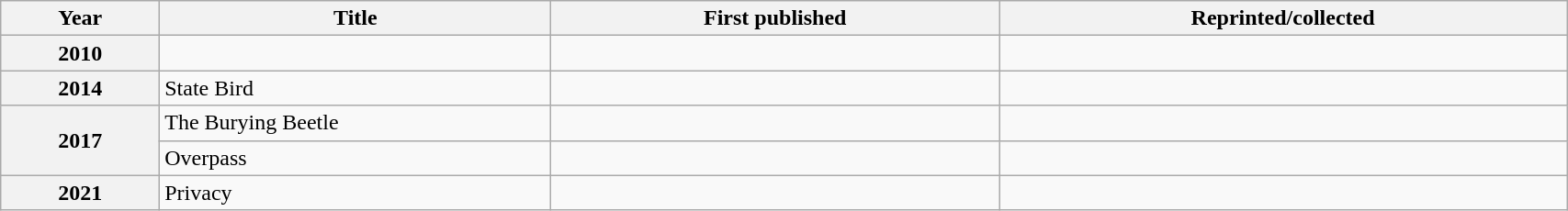<table class='wikitable sortable' width='90%'>
<tr>
<th>Year</th>
<th width="25%">Title</th>
<th>First published</th>
<th>Reprinted/collected</th>
</tr>
<tr>
<th>2010</th>
<td></td>
<td></td>
<td></td>
</tr>
<tr>
<th>2014</th>
<td>State Bird</td>
<td></td>
<td></td>
</tr>
<tr>
<th rowspan="2">2017</th>
<td data-sort-value="burying beetle">The Burying Beetle</td>
<td></td>
<td></td>
</tr>
<tr>
<td>Overpass</td>
<td></td>
<td></td>
</tr>
<tr>
<th>2021</th>
<td>Privacy</td>
<td></td>
<td></td>
</tr>
</table>
